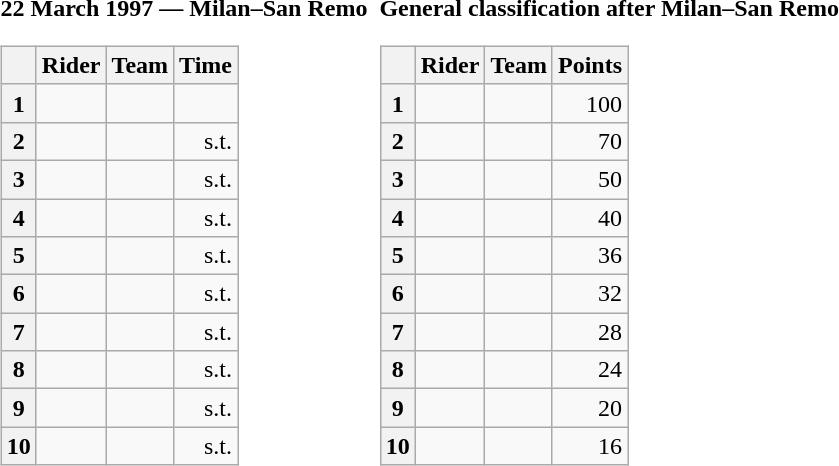<table>
<tr>
<td><strong>22 March 1997 — Milan–San Remo </strong><br><table class="wikitable">
<tr>
<th></th>
<th>Rider</th>
<th>Team</th>
<th>Time</th>
</tr>
<tr>
<th>1</th>
<td></td>
<td></td>
<td align="right"></td>
</tr>
<tr>
<th>2</th>
<td></td>
<td></td>
<td align="right">s.t.</td>
</tr>
<tr>
<th>3</th>
<td></td>
<td></td>
<td align="right">s.t.</td>
</tr>
<tr>
<th>4</th>
<td></td>
<td></td>
<td align="right">s.t.</td>
</tr>
<tr>
<th>5</th>
<td></td>
<td></td>
<td align="right">s.t.</td>
</tr>
<tr>
<th>6</th>
<td></td>
<td></td>
<td align="right">s.t.</td>
</tr>
<tr>
<th>7</th>
<td></td>
<td></td>
<td align="right">s.t.</td>
</tr>
<tr>
<th>8</th>
<td></td>
<td></td>
<td align="right">s.t.</td>
</tr>
<tr>
<th>9</th>
<td></td>
<td></td>
<td align="right">s.t.</td>
</tr>
<tr>
<th>10</th>
<td></td>
<td></td>
<td align="right">s.t.</td>
</tr>
</table>
</td>
<td></td>
<td><strong>General classification after Milan–San Remo</strong><br><table class="wikitable">
<tr>
<th></th>
<th>Rider</th>
<th>Team</th>
<th>Points</th>
</tr>
<tr>
<th>1</th>
<td> </td>
<td></td>
<td align="right">100</td>
</tr>
<tr>
<th>2</th>
<td></td>
<td></td>
<td align="right">70</td>
</tr>
<tr>
<th>3</th>
<td></td>
<td></td>
<td align="right">50</td>
</tr>
<tr>
<th>4</th>
<td></td>
<td></td>
<td align="right">40</td>
</tr>
<tr>
<th>5</th>
<td></td>
<td></td>
<td align="right">36</td>
</tr>
<tr>
<th>6</th>
<td></td>
<td></td>
<td align="right">32</td>
</tr>
<tr>
<th>7</th>
<td></td>
<td></td>
<td align="right">28</td>
</tr>
<tr>
<th>8</th>
<td></td>
<td></td>
<td align="right">24</td>
</tr>
<tr>
<th>9</th>
<td></td>
<td></td>
<td align="right">20</td>
</tr>
<tr>
<th>10</th>
<td></td>
<td></td>
<td align="right">16</td>
</tr>
</table>
</td>
</tr>
</table>
